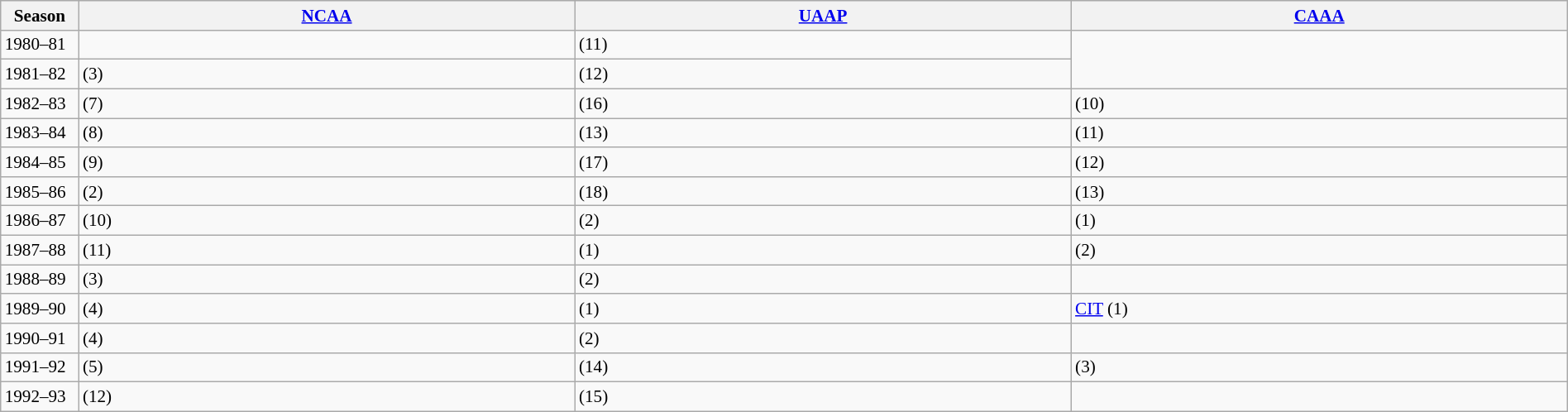<table class="wikitable" width=100% style="font-size:88%">
<tr bgcolor="#efefef">
<th width=2%>Season</th>
<th width=20%><a href='#'>NCAA</a></th>
<th width=20%><a href='#'>UAAP</a></th>
<th width=20%><a href='#'>CAAA</a></th>
</tr>
<tr>
<td>1980–81</td>
<td></td>
<td> (11)</td>
</tr>
<tr>
<td>1981–82</td>
<td> (3)</td>
<td> (12)</td>
</tr>
<tr>
<td>1982–83</td>
<td> (7)</td>
<td> (16)</td>
<td> (10)</td>
</tr>
<tr>
<td>1983–84</td>
<td> (8)</td>
<td> (13)</td>
<td> (11)</td>
</tr>
<tr>
<td>1984–85</td>
<td> (9)</td>
<td> (17)</td>
<td> (12)</td>
</tr>
<tr>
<td>1985–86</td>
<td> (2)</td>
<td> (18)</td>
<td> (13)</td>
</tr>
<tr>
<td>1986–87</td>
<td> (10)</td>
<td> (2)</td>
<td> (1)</td>
</tr>
<tr>
<td>1987–88</td>
<td> (11)</td>
<td> (1)</td>
<td> (2)</td>
</tr>
<tr>
<td>1988–89</td>
<td> (3)</td>
<td> (2)</td>
</tr>
<tr>
<td>1989–90</td>
<td> (4)</td>
<td> (1)</td>
<td><a href='#'>CIT</a> (1)</td>
</tr>
<tr>
<td>1990–91</td>
<td> (4)</td>
<td> (2)</td>
</tr>
<tr>
<td>1991–92</td>
<td> (5)</td>
<td> (14)</td>
<td> (3)</td>
</tr>
<tr>
<td>1992–93</td>
<td> (12)</td>
<td> (15)</td>
</tr>
</table>
